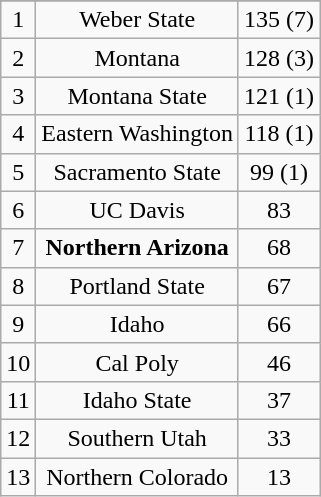<table class="wikitable" style="display: inline-table;">
<tr align="center">
</tr>
<tr align="center">
<td>1</td>
<td>Weber State</td>
<td>135 (7)</td>
</tr>
<tr align="center">
<td>2</td>
<td>Montana</td>
<td>128 (3)</td>
</tr>
<tr align="center">
<td>3</td>
<td>Montana State</td>
<td>121 (1)</td>
</tr>
<tr align="center">
<td>4</td>
<td>Eastern Washington</td>
<td>118 (1)</td>
</tr>
<tr align="center">
<td>5</td>
<td>Sacramento State</td>
<td>99 (1)</td>
</tr>
<tr align="center">
<td>6</td>
<td>UC Davis</td>
<td>83</td>
</tr>
<tr align="center">
<td>7</td>
<td><strong>Northern Arizona</strong></td>
<td>68</td>
</tr>
<tr align="center">
<td>8</td>
<td>Portland State</td>
<td>67</td>
</tr>
<tr align="center">
<td>9</td>
<td>Idaho</td>
<td>66</td>
</tr>
<tr align="center">
<td>10</td>
<td>Cal Poly</td>
<td>46</td>
</tr>
<tr align="center">
<td>11</td>
<td>Idaho State</td>
<td>37</td>
</tr>
<tr align="center">
<td>12</td>
<td>Southern Utah</td>
<td>33</td>
</tr>
<tr align="center">
<td>13</td>
<td>Northern Colorado</td>
<td>13</td>
</tr>
</table>
